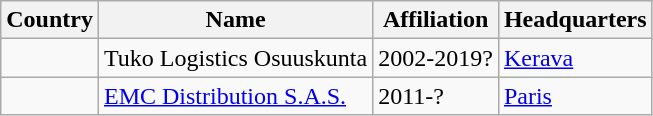<table class="wikitable">
<tr>
<th>Country</th>
<th>Name</th>
<th>Affiliation</th>
<th>Headquarters</th>
</tr>
<tr>
<td></td>
<td>Tuko Logistics Osuuskunta</td>
<td>2002-2019?</td>
<td><a href='#'>Kerava</a></td>
</tr>
<tr>
<td></td>
<td><a href='#'>EMC Distribution S.A.S.</a></td>
<td>2011-?</td>
<td><a href='#'>Paris</a></td>
</tr>
</table>
